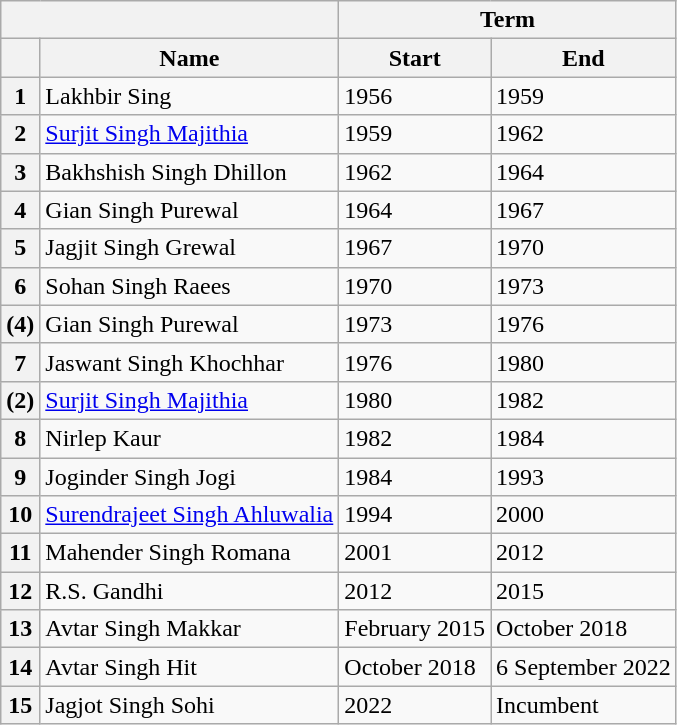<table class="wikitable">
<tr>
<th colspan="2"></th>
<th colspan="2">Term</th>
</tr>
<tr>
<th></th>
<th>Name</th>
<th>Start</th>
<th>End</th>
</tr>
<tr>
<th>1</th>
<td>Lakhbir Sing</td>
<td>1956</td>
<td>1959</td>
</tr>
<tr>
<th>2</th>
<td><a href='#'>Surjit Singh Majithia</a></td>
<td>1959</td>
<td>1962</td>
</tr>
<tr>
<th>3</th>
<td>Bakhshish Singh Dhillon</td>
<td>1962</td>
<td>1964</td>
</tr>
<tr>
<th>4</th>
<td>Gian Singh Purewal</td>
<td>1964</td>
<td>1967</td>
</tr>
<tr>
<th>5</th>
<td>Jagjit Singh Grewal</td>
<td>1967</td>
<td>1970</td>
</tr>
<tr>
<th>6</th>
<td>Sohan Singh Raees</td>
<td>1970</td>
<td>1973</td>
</tr>
<tr>
<th>(4)</th>
<td>Gian Singh Purewal</td>
<td>1973</td>
<td>1976</td>
</tr>
<tr>
<th>7</th>
<td>Jaswant Singh Khochhar</td>
<td>1976</td>
<td>1980</td>
</tr>
<tr>
<th>(2)</th>
<td><a href='#'>Surjit Singh Majithia</a></td>
<td>1980</td>
<td>1982</td>
</tr>
<tr>
<th>8</th>
<td>Nirlep Kaur</td>
<td>1982</td>
<td>1984</td>
</tr>
<tr>
<th>9</th>
<td>Joginder Singh Jogi</td>
<td>1984</td>
<td>1993</td>
</tr>
<tr>
<th>10</th>
<td><a href='#'>Surendrajeet Singh Ahluwalia</a></td>
<td>1994</td>
<td>2000</td>
</tr>
<tr>
<th>11</th>
<td>Mahender Singh Romana</td>
<td>2001</td>
<td>2012</td>
</tr>
<tr>
<th>12</th>
<td>R.S. Gandhi</td>
<td>2012</td>
<td>2015</td>
</tr>
<tr>
<th>13</th>
<td>Avtar Singh Makkar</td>
<td>February 2015</td>
<td>October 2018</td>
</tr>
<tr>
<th>14</th>
<td>Avtar Singh Hit</td>
<td>October 2018</td>
<td>6 September 2022</td>
</tr>
<tr>
<th>15</th>
<td>Jagjot Singh Sohi<br></td>
<td>2022</td>
<td>Incumbent</td>
</tr>
</table>
